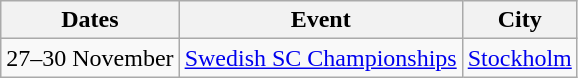<table class="wikitable">
<tr>
<th>Dates</th>
<th>Event</th>
<th>City</th>
</tr>
<tr>
<td>27–30 November</td>
<td> <a href='#'>Swedish SC Championships</a></td>
<td><a href='#'>Stockholm</a></td>
</tr>
</table>
